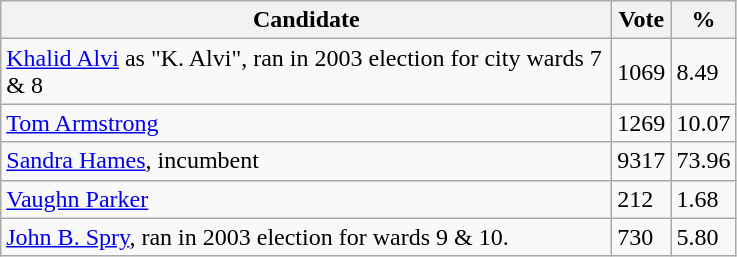<table class="wikitable">
<tr>
<th bgcolor="#DDDDFF" width="400px">Candidate</th>
<th bgcolor="#DDDDFF">Vote</th>
<th bgcolor="#DDDDFF">%</th>
</tr>
<tr>
<td><a href='#'>Khalid Alvi</a> as "K. Alvi", ran in 2003 election for city wards 7 & 8</td>
<td>1069</td>
<td>8.49</td>
</tr>
<tr>
<td><a href='#'>Tom Armstrong</a></td>
<td>1269</td>
<td>10.07</td>
</tr>
<tr>
<td><a href='#'>Sandra Hames</a>, incumbent <small></small></td>
<td>9317</td>
<td>73.96</td>
</tr>
<tr>
<td><a href='#'>Vaughn Parker</a></td>
<td>212</td>
<td>1.68</td>
</tr>
<tr>
<td><a href='#'>John B. Spry</a>, ran in 2003 election for wards 9 & 10.</td>
<td>730</td>
<td>5.80</td>
</tr>
</table>
